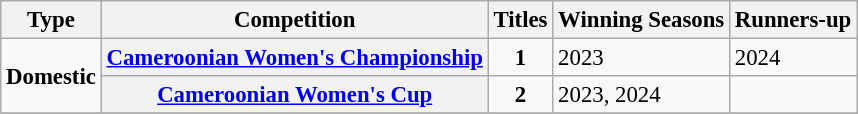<table class="wikitable plainrowheaders" style="font-size:95%; text-align:center;">
<tr>
<th style="width:5">Type</th>
<th style="width:5">Competition</th>
<th style="width:5">Titles</th>
<th style="width:5">Winning Seasons</th>
<th style="width:5">Runners-up</th>
</tr>
<tr>
<td rowspan="2"><strong>Domestic</strong></td>
<th scope=col><a href='#'>Cameroonian Women's Championship</a></th>
<td><strong>1</strong></td>
<td align="left">2023</td>
<td align="left">2024</td>
</tr>
<tr>
<th scope=col><a href='#'>Cameroonian Women's Cup</a></th>
<td><strong>2</strong></td>
<td align="left">2023, 2024</td>
<td align="left"></td>
</tr>
<tr>
</tr>
</table>
